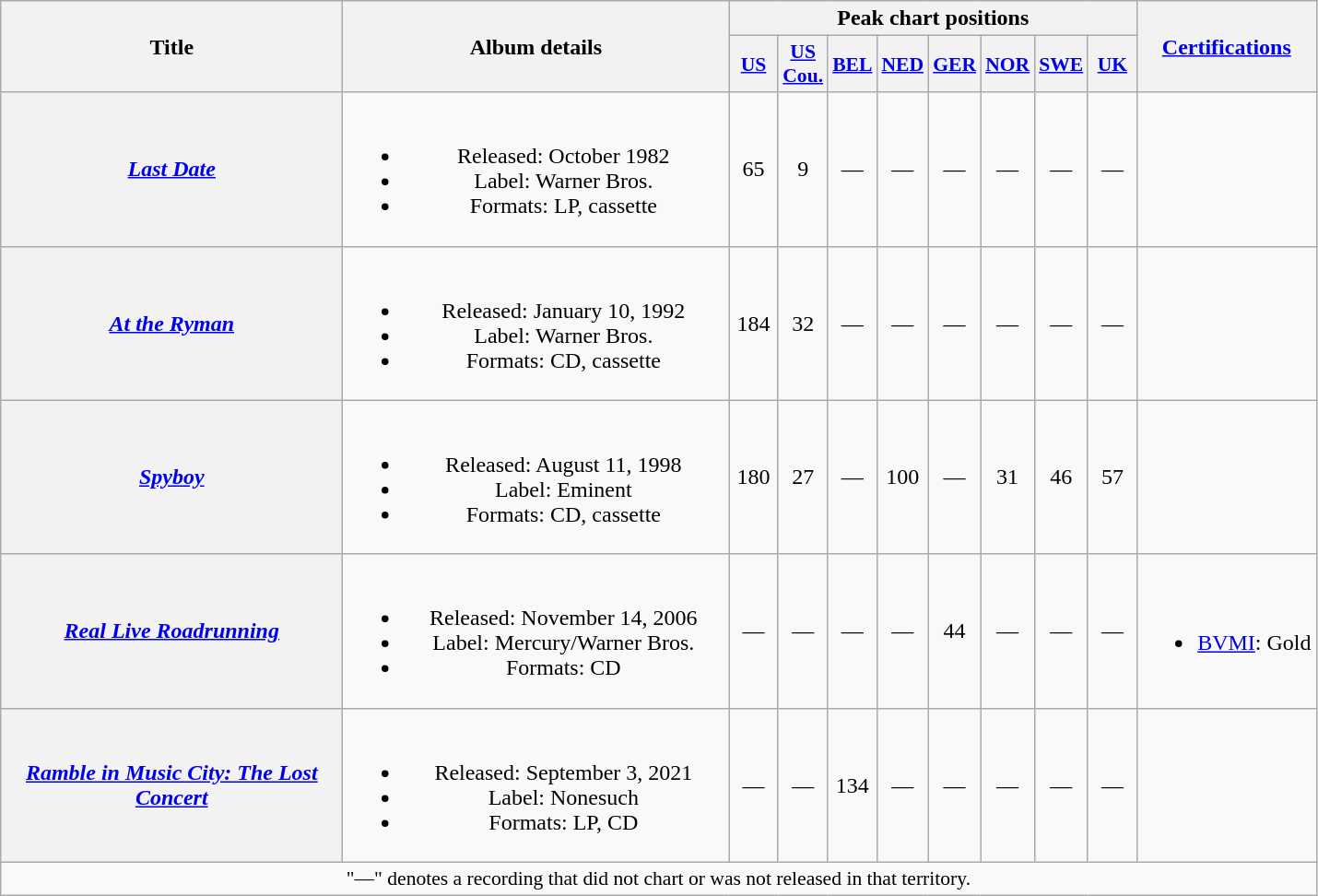<table class="wikitable plainrowheaders" style="text-align:center;" border="1">
<tr>
<th scope="col" rowspan="2" style="width:15em;">Title</th>
<th scope="col" rowspan="2" style="width:17em;">Album details</th>
<th scope="col" colspan="8">Peak chart positions</th>
<th scope="col" rowspan="2"><a href='#'>Certifications</a></th>
</tr>
<tr>
<th scope="col" style="width:2em;font-size:90%;"><a href='#'>US</a><br></th>
<th scope="col" style="width:2em;font-size:90%;"><a href='#'>US Cou.</a><br></th>
<th scope="col" style="width:2em;font-size:90%;"><a href='#'>BEL</a><br></th>
<th scope="col" style="width:2em;font-size:90%;"><a href='#'>NED</a><br></th>
<th scope="col" style="width:2em;font-size:90%;"><a href='#'>GER</a><br></th>
<th scope="col" style="width:2em;font-size:90%;"><a href='#'>NOR</a><br></th>
<th scope="col" style="width:2em;font-size:90%;"><a href='#'>SWE</a><br></th>
<th scope="col" style="width:2em;font-size:90%;"><a href='#'>UK</a><br></th>
</tr>
<tr>
<th scope="row"><em><a href='#'>Last Date</a></em></th>
<td><br><ul><li>Released: October 1982</li><li>Label: Warner Bros.</li><li>Formats: LP, cassette</li></ul></td>
<td>65</td>
<td>9</td>
<td>—</td>
<td>—</td>
<td>—</td>
<td>—</td>
<td>—</td>
<td>—</td>
<td></td>
</tr>
<tr>
<th scope="row"><em><a href='#'>At the Ryman</a></em></th>
<td><br><ul><li>Released: January 10, 1992</li><li>Label: Warner Bros.</li><li>Formats: CD, cassette</li></ul></td>
<td>184</td>
<td>32</td>
<td>—</td>
<td>—</td>
<td>—</td>
<td>—</td>
<td>—</td>
<td>—</td>
<td></td>
</tr>
<tr>
<th scope="row"><em><a href='#'>Spyboy</a></em></th>
<td><br><ul><li>Released: August 11, 1998</li><li>Label: Eminent</li><li>Formats: CD, cassette</li></ul></td>
<td>180</td>
<td>27</td>
<td>—</td>
<td>100</td>
<td>—</td>
<td>31</td>
<td>46</td>
<td>57</td>
<td></td>
</tr>
<tr>
<th scope="row"><em><a href='#'>Real Live Roadrunning</a></em><br></th>
<td><br><ul><li>Released: November 14, 2006</li><li>Label: Mercury/Warner Bros.</li><li>Formats: CD</li></ul></td>
<td>—</td>
<td>—</td>
<td>—</td>
<td>—</td>
<td>44</td>
<td>—</td>
<td>—</td>
<td>—</td>
<td><br><ul><li><a href='#'>BVMI</a>: Gold</li></ul></td>
</tr>
<tr>
<th scope="row"><em><a href='#'>Ramble in Music City: The Lost Concert</a></em></th>
<td><br><ul><li>Released: September 3, 2021</li><li>Label: Nonesuch</li><li>Formats: LP, CD</li></ul></td>
<td>—</td>
<td>—</td>
<td>134</td>
<td>—</td>
<td>—</td>
<td>—</td>
<td>—</td>
<td>—</td>
<td></td>
</tr>
<tr>
<td colspan="11" style="font-size:90%">"—" denotes a recording that did not chart or was not released in that territory.</td>
</tr>
</table>
